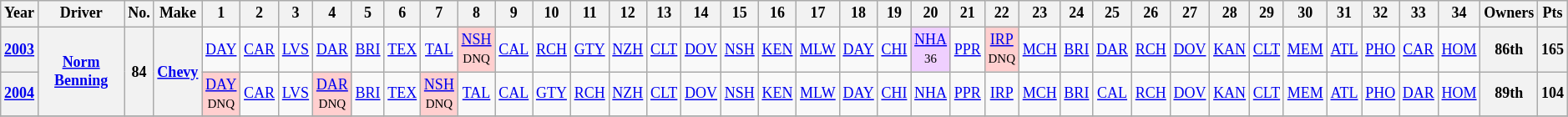<table class="wikitable" style="text-align:center; font-size:75%">
<tr>
<th>Year</th>
<th>Driver</th>
<th>No.</th>
<th>Make</th>
<th>1</th>
<th>2</th>
<th>3</th>
<th>4</th>
<th>5</th>
<th>6</th>
<th>7</th>
<th>8</th>
<th>9</th>
<th>10</th>
<th>11</th>
<th>12</th>
<th>13</th>
<th>14</th>
<th>15</th>
<th>16</th>
<th>17</th>
<th>18</th>
<th>19</th>
<th>20</th>
<th>21</th>
<th>22</th>
<th>23</th>
<th>24</th>
<th>25</th>
<th>26</th>
<th>27</th>
<th>28</th>
<th>29</th>
<th>30</th>
<th>31</th>
<th>32</th>
<th>33</th>
<th>34</th>
<th>Owners</th>
<th>Pts</th>
</tr>
<tr>
<th><a href='#'>2003</a></th>
<th rowspan=2><a href='#'>Norm Benning</a></th>
<th rowspan=2>84</th>
<th rowspan=2><a href='#'>Chevy</a></th>
<td><a href='#'>DAY</a></td>
<td><a href='#'>CAR</a></td>
<td><a href='#'>LVS</a></td>
<td><a href='#'>DAR</a></td>
<td><a href='#'>BRI</a></td>
<td><a href='#'>TEX</a></td>
<td><a href='#'>TAL</a></td>
<td style="background:#FFCFCF;"><a href='#'>NSH</a><br><small>DNQ</small></td>
<td><a href='#'>CAL</a></td>
<td><a href='#'>RCH</a></td>
<td><a href='#'>GTY</a></td>
<td><a href='#'>NZH</a></td>
<td><a href='#'>CLT</a></td>
<td><a href='#'>DOV</a></td>
<td><a href='#'>NSH</a></td>
<td><a href='#'>KEN</a></td>
<td><a href='#'>MLW</a></td>
<td><a href='#'>DAY</a></td>
<td><a href='#'>CHI</a></td>
<td style="background:#EFCFFF;"><a href='#'>NHA</a><br><small>36</small></td>
<td><a href='#'>PPR</a></td>
<td style="background:#FFCFCF;"><a href='#'>IRP</a><br><small>DNQ</small></td>
<td><a href='#'>MCH</a></td>
<td><a href='#'>BRI</a></td>
<td><a href='#'>DAR</a></td>
<td><a href='#'>RCH</a></td>
<td><a href='#'>DOV</a></td>
<td><a href='#'>KAN</a></td>
<td><a href='#'>CLT</a></td>
<td><a href='#'>MEM</a></td>
<td><a href='#'>ATL</a></td>
<td><a href='#'>PHO</a></td>
<td><a href='#'>CAR</a></td>
<td><a href='#'>HOM</a></td>
<th>86th</th>
<th>165</th>
</tr>
<tr>
<th><a href='#'>2004</a></th>
<td style="background:#FFCFCF;"><a href='#'>DAY</a><br><small>DNQ</small></td>
<td><a href='#'>CAR</a></td>
<td><a href='#'>LVS</a></td>
<td style="background:#FFCFCF;"><a href='#'>DAR</a><br><small>DNQ</small></td>
<td><a href='#'>BRI</a></td>
<td><a href='#'>TEX</a></td>
<td style="background:#FFCFCF;"><a href='#'>NSH</a><br><small>DNQ</small></td>
<td><a href='#'>TAL</a></td>
<td><a href='#'>CAL</a></td>
<td><a href='#'>GTY</a></td>
<td><a href='#'>RCH</a></td>
<td><a href='#'>NZH</a></td>
<td><a href='#'>CLT</a></td>
<td><a href='#'>DOV</a></td>
<td><a href='#'>NSH</a></td>
<td><a href='#'>KEN</a></td>
<td><a href='#'>MLW</a></td>
<td><a href='#'>DAY</a></td>
<td><a href='#'>CHI</a></td>
<td><a href='#'>NHA</a></td>
<td><a href='#'>PPR</a></td>
<td><a href='#'>IRP</a></td>
<td><a href='#'>MCH</a></td>
<td><a href='#'>BRI</a></td>
<td><a href='#'>CAL</a></td>
<td><a href='#'>RCH</a></td>
<td><a href='#'>DOV</a></td>
<td><a href='#'>KAN</a></td>
<td><a href='#'>CLT</a></td>
<td><a href='#'>MEM</a></td>
<td><a href='#'>ATL</a></td>
<td><a href='#'>PHO</a></td>
<td><a href='#'>DAR</a></td>
<td><a href='#'>HOM</a></td>
<th>89th</th>
<th>104</th>
</tr>
<tr>
</tr>
</table>
